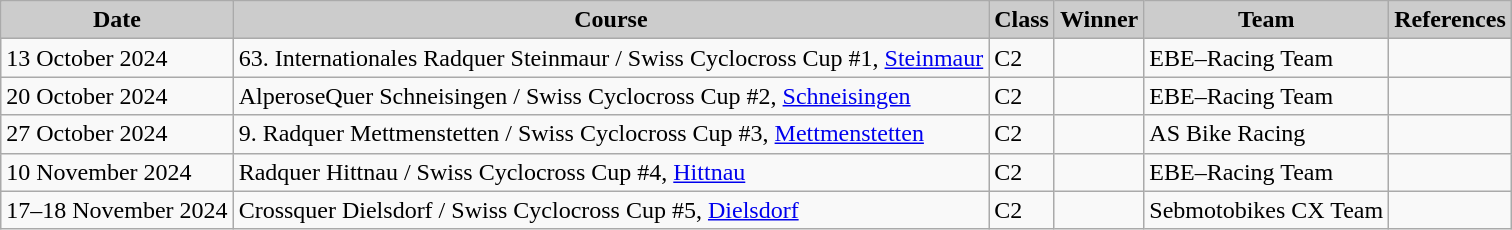<table class="wikitable sortable alternance ">
<tr>
<th scope="col" style="background-color:#CCCCCC;">Date</th>
<th scope="col" style="background-color:#CCCCCC;">Course</th>
<th scope="col" style="background-color:#CCCCCC;">Class</th>
<th scope="col" style="background-color:#CCCCCC;">Winner</th>
<th scope="col" style="background-color:#CCCCCC;">Team</th>
<th scope="col" style="background-color:#CCCCCC;">References</th>
</tr>
<tr>
<td>13 October 2024</td>
<td> 63. Internationales Radquer Steinmaur / Swiss Cyclocross Cup #1, <a href='#'>Steinmaur</a></td>
<td>C2</td>
<td></td>
<td>EBE–Racing Team</td>
<td></td>
</tr>
<tr>
<td>20 October 2024</td>
<td> AlperoseQuer Schneisingen / Swiss Cyclocross Cup #2, <a href='#'>Schneisingen</a></td>
<td>C2</td>
<td></td>
<td>EBE–Racing Team</td>
<td></td>
</tr>
<tr>
<td>27 October 2024</td>
<td> 9. Radquer Mettmenstetten / Swiss Cyclocross Cup #3, <a href='#'>Mettmenstetten</a></td>
<td>C2</td>
<td></td>
<td>AS Bike Racing</td>
<td></td>
</tr>
<tr>
<td>10 November 2024</td>
<td> Radquer Hittnau / Swiss Cyclocross Cup #4, <a href='#'>Hittnau</a></td>
<td>C2</td>
<td></td>
<td>EBE–Racing Team</td>
<td></td>
</tr>
<tr>
<td>17–18 November 2024</td>
<td> Crossquer Dielsdorf / Swiss Cyclocross Cup #5, <a href='#'>Dielsdorf</a></td>
<td>C2</td>
<td></td>
<td>Sebmotobikes CX Team</td>
<td></td>
</tr>
</table>
